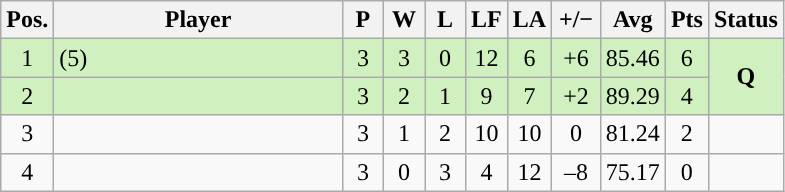<table class="wikitable" style="text-align:center; margin: 1em auto 1em auto, align:left">
<tr>
<th width=20>Pos.</th>
<th width=185>Player</th>
<th width=20>P</th>
<th width=20>W</th>
<th width=20>L</th>
<th width=20>LF</th>
<th width=20>LA</th>
<th width=25>+/−</th>
<th width=30>Avg</th>
<th width=20>Pts</th>
<th width=40>Status</th>
</tr>
<tr style="background:#D0F0C0;">
<td>1</td>
<td align=left> (5)</td>
<td>3</td>
<td>3</td>
<td>0</td>
<td>12</td>
<td>6</td>
<td>+6</td>
<td>85.46</td>
<td>6</td>
<td rowspan=2><strong>Q</strong></td>
</tr>
<tr style="background:#D0F0C0;">
<td>2</td>
<td align=left></td>
<td>3</td>
<td>2</td>
<td>1</td>
<td>9</td>
<td>7</td>
<td>+2</td>
<td>89.29</td>
<td>4</td>
</tr>
<tr>
<td>3</td>
<td align=left></td>
<td>3</td>
<td>1</td>
<td>2</td>
<td>10</td>
<td>10</td>
<td>0</td>
<td>81.24</td>
<td>2</td>
<td></td>
</tr>
<tr>
<td>4</td>
<td align=left></td>
<td>3</td>
<td>0</td>
<td>3</td>
<td>4</td>
<td>12</td>
<td>–8</td>
<td>75.17</td>
<td>0</td>
<td></td>
</tr>
</table>
